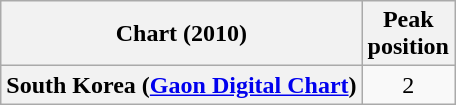<table class="wikitable sortable plainrowheaders">
<tr>
<th>Chart (2010)</th>
<th>Peak<br>position</th>
</tr>
<tr>
<th scope="row">South Korea (<a href='#'>Gaon Digital Chart</a>)</th>
<td align="center">2</td>
</tr>
</table>
